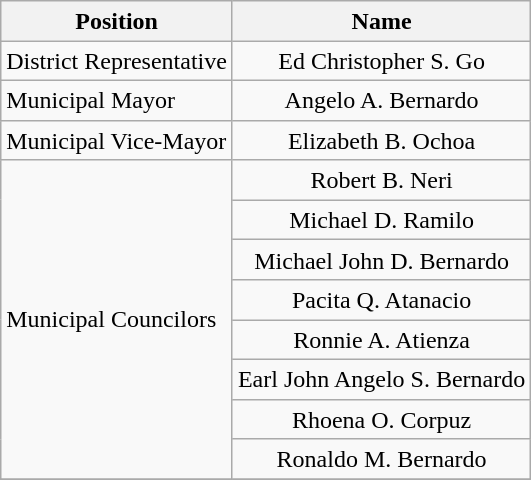<table class="wikitable" style="line-height:1.20em; font-size:100%;">
<tr>
<th>Position</th>
<th>Name</th>
</tr>
<tr>
<td>District Representative</td>
<td style="text-align:center;">Ed Christopher S. Go</td>
</tr>
<tr>
<td>Municipal Mayor</td>
<td style="text-align:center;">Angelo A. Bernardo</td>
</tr>
<tr>
<td>Municipal Vice-Mayor</td>
<td style="text-align:center;">Elizabeth B. Ochoa</td>
</tr>
<tr>
<td rowspan=8>Municipal Councilors</td>
<td style="text-align:center;">Robert B. Neri</td>
</tr>
<tr>
<td style="text-align:center;">Michael D. Ramilo</td>
</tr>
<tr>
<td style="text-align:center;">Michael John D. Bernardo</td>
</tr>
<tr>
<td style="text-align:center;">Pacita Q. Atanacio</td>
</tr>
<tr>
<td style="text-align:center;">Ronnie A. Atienza</td>
</tr>
<tr>
<td style="text-align:center;">Earl John Angelo S. Bernardo</td>
</tr>
<tr>
<td style="text-align:center;">Rhoena O. Corpuz</td>
</tr>
<tr>
<td style="text-align:center;">Ronaldo M. Bernardo</td>
</tr>
<tr>
</tr>
</table>
